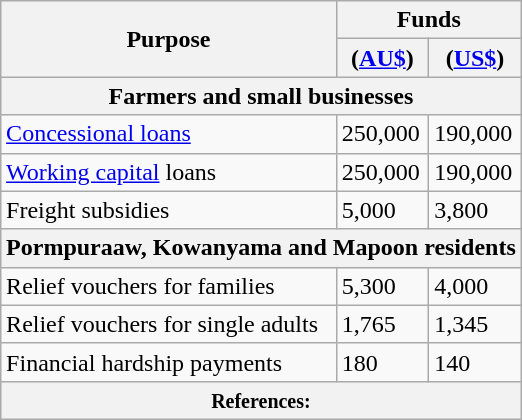<table class="wikitable" style="float: right; margin: 0.5em; ">
<tr>
<th rowspan="2">Purpose</th>
<th colspan="2">Funds</th>
</tr>
<tr>
<th>(<a href='#'>AU$</a>)</th>
<th>(<a href='#'>US$</a>)</th>
</tr>
<tr>
<th colspan="3">Farmers and small businesses</th>
</tr>
<tr>
<td><a href='#'>Concessional loans</a></td>
<td>250,000</td>
<td>190,000</td>
</tr>
<tr>
<td><a href='#'>Working capital</a> loans</td>
<td>250,000</td>
<td>190,000</td>
</tr>
<tr>
<td>Freight subsidies</td>
<td>5,000</td>
<td>3,800</td>
</tr>
<tr>
<th colspan="3" align="center">Pormpuraaw, Kowanyama and Mapoon residents</th>
</tr>
<tr>
<td>Relief vouchers for families</td>
<td>5,300</td>
<td>4,000</td>
</tr>
<tr>
<td>Relief vouchers for single adults</td>
<td>1,765</td>
<td>1,345</td>
</tr>
<tr>
<td>Financial hardship payments</td>
<td>180</td>
<td>140</td>
</tr>
<tr>
<th colspan="3"><small>References:</small> </th>
</tr>
</table>
